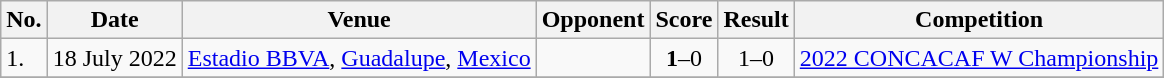<table class="wikitable">
<tr>
<th>No.</th>
<th>Date</th>
<th>Venue</th>
<th>Opponent</th>
<th>Score</th>
<th>Result</th>
<th>Competition</th>
</tr>
<tr>
<td>1.</td>
<td>18 July 2022</td>
<td><a href='#'>Estadio BBVA</a>, <a href='#'>Guadalupe</a>, <a href='#'>Mexico</a></td>
<td></td>
<td align=center><strong>1</strong>–0</td>
<td align=center>1–0 </td>
<td><a href='#'>2022 CONCACAF W Championship</a></td>
</tr>
<tr>
</tr>
</table>
